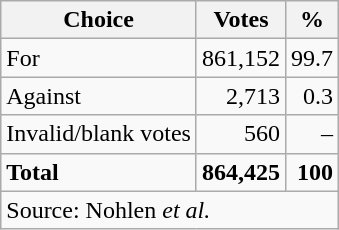<table class=wikitable style=text-align:right>
<tr>
<th>Choice</th>
<th>Votes</th>
<th>%</th>
</tr>
<tr>
<td align=left>For</td>
<td>861,152</td>
<td>99.7</td>
</tr>
<tr>
<td align=left>Against</td>
<td>2,713</td>
<td>0.3</td>
</tr>
<tr>
<td align=left>Invalid/blank votes</td>
<td>560</td>
<td>–</td>
</tr>
<tr>
<td align=left><strong>Total</strong></td>
<td><strong>864,425</strong></td>
<td><strong>100</strong></td>
</tr>
<tr>
<td colspan=3 align=left>Source: Nohlen <em>et al.</em></td>
</tr>
</table>
